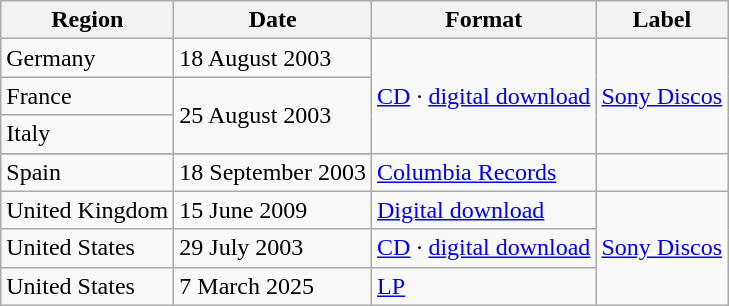<table class="wikitable">
<tr>
<th>Region</th>
<th>Date</th>
<th>Format</th>
<th>Label</th>
</tr>
<tr>
<td>Germany</td>
<td rowspan="1">18 August 2003</td>
<td rowspan="4"><a href='#'>CD</a> · <a href='#'>digital download</a></td>
<td rowspan="3"><a href='#'>Sony Discos</a></td>
</tr>
<tr>
<td>France</td>
<td rowspan="2">25 August 2003</td>
</tr>
<tr>
<td>Italy</td>
</tr>
<tr>
</tr>
<tr>
<td>Spain</td>
<td rowspan="1">18 September 2003</td>
<td rowspan="1"><a href='#'>Columbia Records</a></td>
</tr>
<tr>
<td>United Kingdom</td>
<td rowspan="1">15 June 2009</td>
<td rowspan="1"><a href='#'>Digital download</a></td>
<td rowspan="3"><a href='#'>Sony Discos</a></td>
</tr>
<tr>
<td>United States</td>
<td rowspan="1">29 July 2003</td>
<td rowspan="1"><a href='#'>CD</a> · <a href='#'>digital download</a></td>
</tr>
<tr>
<td>United States</td>
<td>7 March 2025</td>
<td><a href='#'>LP</a></td>
</tr>
</table>
